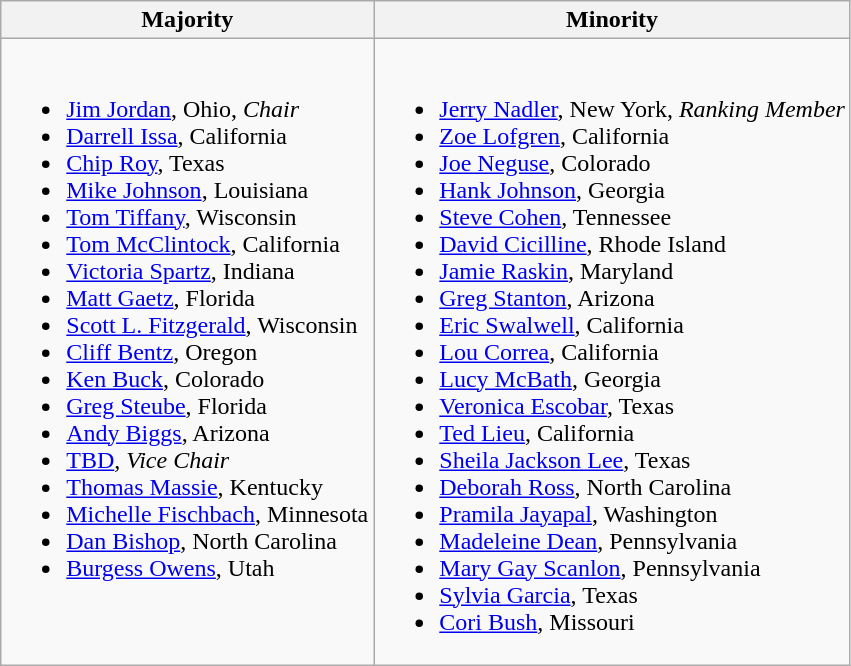<table class=wikitable>
<tr>
<th>Majority</th>
<th>Minority</th>
</tr>
<tr>
<td valign=top ><br><ul><li><a href='#'>Jim Jordan</a>, Ohio, <em>Chair</em></li><li><a href='#'>Darrell Issa</a>, California</li><li><a href='#'>Chip Roy</a>, Texas</li><li><a href='#'>Mike Johnson</a>, Louisiana</li><li><a href='#'>Tom Tiffany</a>, Wisconsin</li><li><a href='#'>Tom McClintock</a>, California</li><li><a href='#'>Victoria Spartz</a>, Indiana</li><li><a href='#'>Matt Gaetz</a>, Florida</li><li><a href='#'>Scott L. Fitzgerald</a>, Wisconsin</li><li><a href='#'>Cliff Bentz</a>, Oregon</li><li><a href='#'>Ken Buck</a>, Colorado</li><li><a href='#'>Greg Steube</a>, Florida</li><li><a href='#'>Andy Biggs</a>, Arizona</li><li><a href='#'>TBD</a>,  <em>Vice Chair</em></li><li><a href='#'>Thomas Massie</a>, Kentucky</li><li><a href='#'>Michelle Fischbach</a>, Minnesota</li><li><a href='#'>Dan Bishop</a>, North Carolina</li><li><a href='#'>Burgess Owens</a>, Utah</li></ul></td>
<td valign=top ><br><ul><li><a href='#'>Jerry Nadler</a>, New York, <em>Ranking Member</em></li><li><a href='#'>Zoe Lofgren</a>, California</li><li><a href='#'>Joe Neguse</a>, Colorado</li><li><a href='#'>Hank Johnson</a>, Georgia</li><li><a href='#'>Steve Cohen</a>, Tennessee</li><li><a href='#'>David Cicilline</a>, Rhode Island</li><li><a href='#'>Jamie Raskin</a>, Maryland</li><li><a href='#'>Greg Stanton</a>, Arizona</li><li><a href='#'>Eric Swalwell</a>, California</li><li><a href='#'>Lou Correa</a>, California</li><li><a href='#'>Lucy McBath</a>, Georgia</li><li><a href='#'>Veronica Escobar</a>, Texas</li><li><a href='#'>Ted Lieu</a>, California</li><li><a href='#'>Sheila Jackson Lee</a>, Texas</li><li><a href='#'>Deborah Ross</a>, North Carolina</li><li><a href='#'>Pramila Jayapal</a>, Washington</li><li><a href='#'>Madeleine Dean</a>, Pennsylvania</li><li><a href='#'>Mary Gay Scanlon</a>, Pennsylvania</li><li><a href='#'>Sylvia Garcia</a>, Texas</li><li><a href='#'>Cori Bush</a>, Missouri</li></ul></td>
</tr>
</table>
